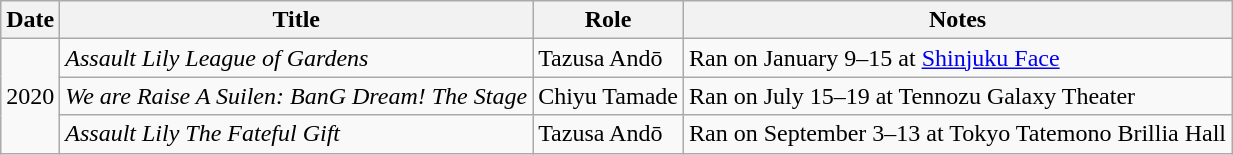<table class="wikitable">
<tr>
<th>Date</th>
<th>Title</th>
<th>Role</th>
<th>Notes</th>
</tr>
<tr>
<td rowspan=3>2020</td>
<td><em>Assault Lily League of Gardens</em></td>
<td>Tazusa Andō</td>
<td>Ran on January 9–15 at <a href='#'>Shinjuku Face</a></td>
</tr>
<tr>
<td><em>We are Raise A Suilen: BanG Dream! The Stage</em></td>
<td>Chiyu Tamade</td>
<td>Ran on July 15–19 at Tennozu Galaxy Theater</td>
</tr>
<tr>
<td><em>Assault Lily The Fateful Gift</em></td>
<td>Tazusa Andō</td>
<td>Ran on September 3–13 at Tokyo Tatemono Brillia Hall</td>
</tr>
</table>
